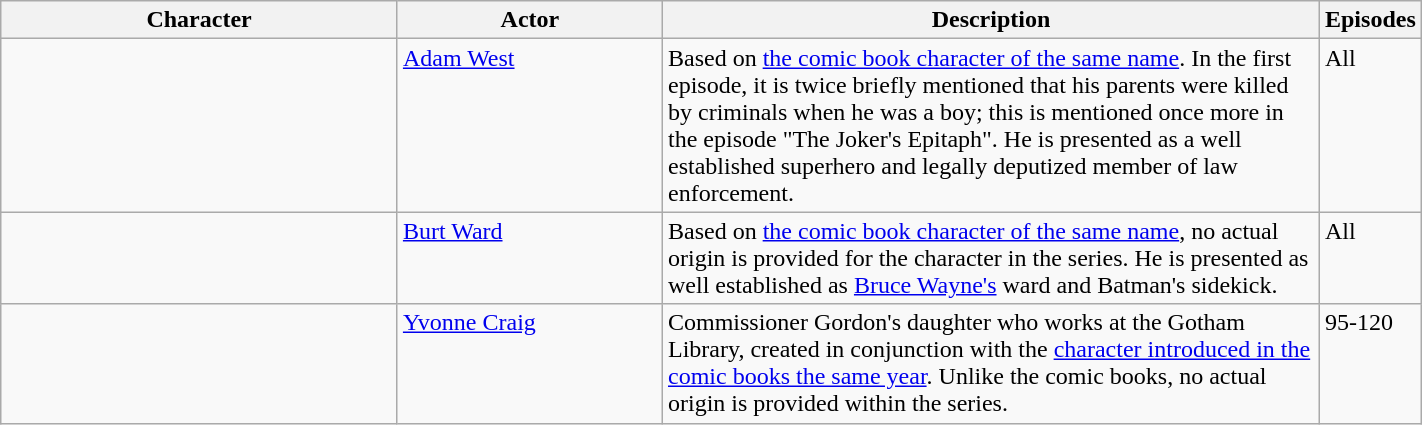<table class="wikitable" style="width: 75%">
<tr>
<th style="width:30%">Character</th>
<th style="width:20%;">Actor</th>
<th style="width:50%;">Description</th>
<th style ="width:20&">Episodes</th>
</tr>
<tr style="vertical-align:top;">
<td></td>
<td><a href='#'>Adam West</a></td>
<td>Based on <a href='#'>the comic book character of the same name</a>. In the first episode, it is twice briefly mentioned that his parents were killed by criminals when he was a boy; this is mentioned once more in the episode "The Joker's Epitaph". He is presented as a well established superhero and legally deputized member of law enforcement.</td>
<td>All</td>
</tr>
<tr style="vertical-align:top;">
<td></td>
<td><a href='#'>Burt Ward</a></td>
<td>Based on <a href='#'>the comic book character of the same name</a>, no actual origin is provided for the character in the series. He is presented as well established as <a href='#'>Bruce Wayne's</a> ward and Batman's sidekick.</td>
<td>All</td>
</tr>
<tr style="vertical-align:top;">
<td></td>
<td><a href='#'>Yvonne Craig</a></td>
<td>Commissioner Gordon's daughter who works at the Gotham Library, created in conjunction with the <a href='#'>character introduced in the comic books the same year</a>. Unlike the comic books, no actual origin is provided within the series.</td>
<td>95-120</td>
</tr>
</table>
